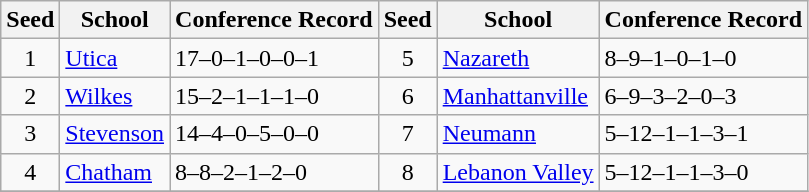<table class="wikitable">
<tr>
<th>Seed</th>
<th>School</th>
<th>Conference Record</th>
<th>Seed</th>
<th>School</th>
<th>Conference Record</th>
</tr>
<tr>
<td align=center>1</td>
<td><a href='#'>Utica</a></td>
<td>17–0–1–0–0–1</td>
<td align=center>5</td>
<td><a href='#'>Nazareth</a></td>
<td>8–9–1–0–1–0</td>
</tr>
<tr>
<td align=center>2</td>
<td><a href='#'>Wilkes</a></td>
<td>15–2–1–1–1–0</td>
<td align=center>6</td>
<td><a href='#'>Manhattanville</a></td>
<td>6–9–3–2–0–3</td>
</tr>
<tr>
<td align=center>3</td>
<td><a href='#'>Stevenson</a></td>
<td>14–4–0–5–0–0</td>
<td align=center>7</td>
<td><a href='#'>Neumann</a></td>
<td>5–12–1–1–3–1</td>
</tr>
<tr>
<td align=center>4</td>
<td><a href='#'>Chatham</a></td>
<td>8–8–2–1–2–0</td>
<td align=center>8</td>
<td><a href='#'>Lebanon Valley</a></td>
<td>5–12–1–1–3–0</td>
</tr>
<tr>
</tr>
</table>
